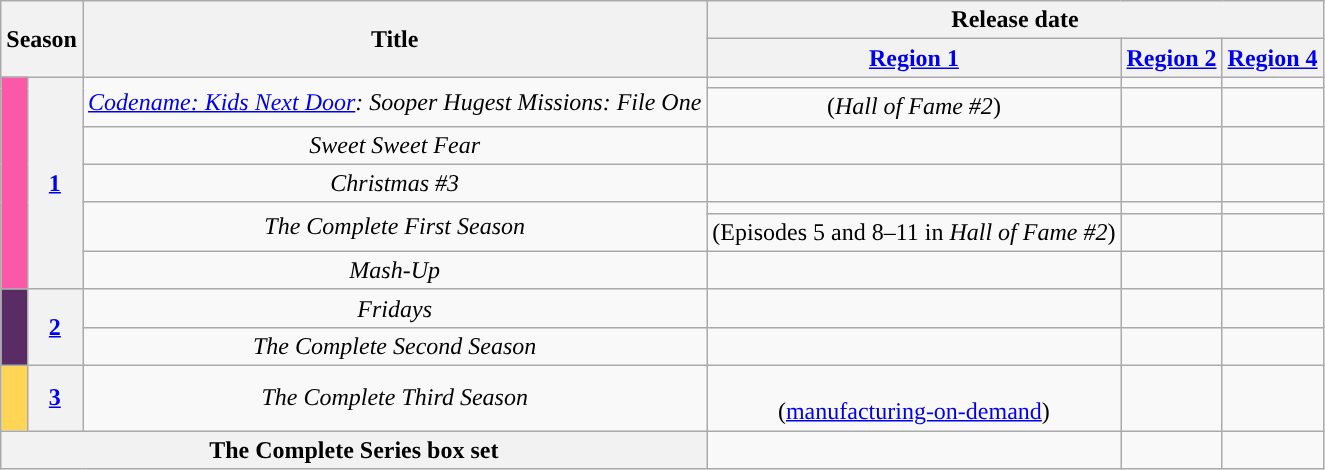<table class="wikitable sortable" style="text-align: center">
<tr>
<th colspan=2 rowspan=2>Season</th>
<th rowspan=2>Title</th>
<th colspan=3>Release date</th>
</tr>
<tr>
<th><a href='#'>Region 1</a></th>
<th><a href='#'>Region 2</a></th>
<th><a href='#'>Region 4</a></th>
</tr>
<tr>
<th rowspan=7 style="background:#FB58A7"></th>
<th rowspan=7><a href='#'>1</a></th>
<td rowspan=2><em><a href='#'>Codename: Kids Next Door</a>: Sooper Hugest Missions: File One</em></td>
<td></td>
<td></td>
<td></td>
</tr>
<tr>
<td> (<em>Hall of Fame #2</em>)</td>
<td></td>
<td></td>
</tr>
<tr>
<td><em>Sweet Sweet Fear</em></td>
<td></td>
<td></td>
<td></td>
</tr>
<tr>
<td><em>Christmas #3</em></td>
<td></td>
<td></td>
<td></td>
</tr>
<tr>
<td rowspan=2><em>The Complete First Season</em></td>
<td></td>
<td></td>
<td></td>
</tr>
<tr>
<td> (Episodes 5 and 8–11 in <em>Hall of Fame #2</em>)</td>
<td></td>
<td></td>
</tr>
<tr>
<td><em>Mash-Up</em></td>
<td></td>
<td></td>
<td></td>
</tr>
<tr>
<th rowspan=2 style="background:#592C65"></th>
<th rowspan=2><a href='#'>2</a></th>
<td><em>Fridays</em></td>
<td></td>
<td></td>
<td></td>
</tr>
<tr>
<td><em>The Complete Second Season</em></td>
<td></td>
<td></td>
<td></td>
</tr>
<tr>
<th style="background:#FED555"></th>
<th><a href='#'>3</a></th>
<td><em>The Complete Third Season</em></td>
<td><br>(<a href='#'>manufacturing-on-demand</a>)</td>
<td></td>
<td></td>
</tr>
<tr>
<th colspan=3>The Complete Series box set</th>
<td></td>
<td></td>
<td></td>
</tr>
</table>
